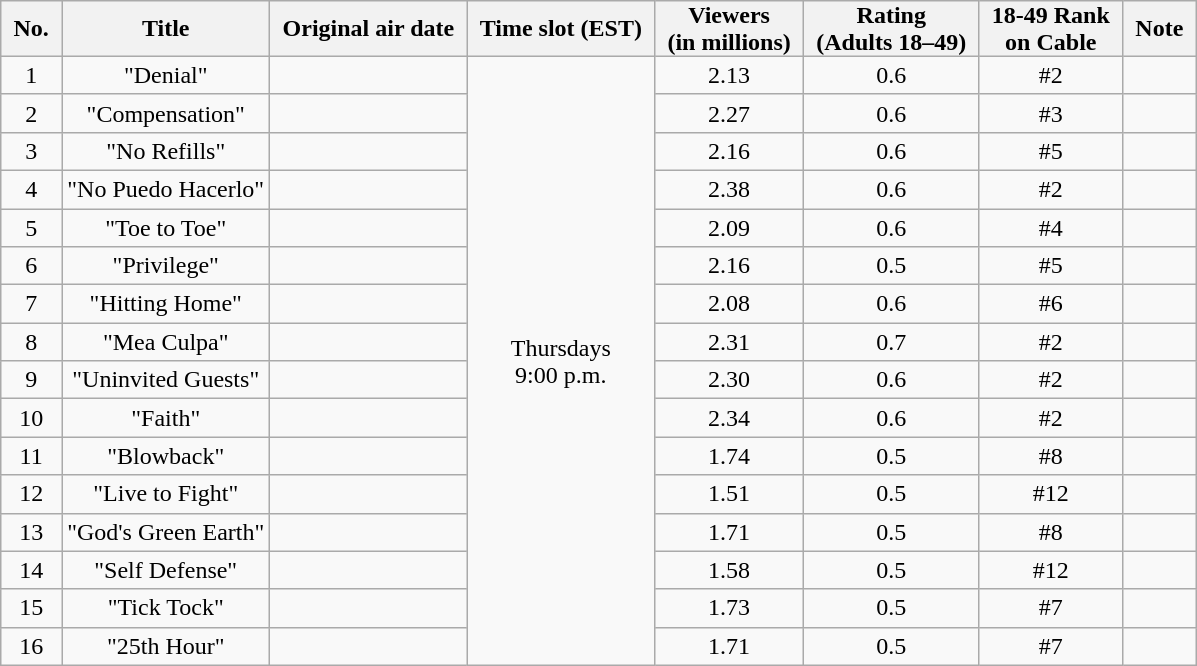<table class="wikitable" style="text-align:center;">
<tr>
<th style="padding:0 8px;">No.</th>
<th style="padding:0 8px;">Title</th>
<th style="padding:0 8px;">Original air date</th>
<th style="padding:0 8px;">Time slot (EST)</th>
<th style="padding:0 8px;">Viewers<br>(in millions)</th>
<th style="padding:0 8px;">Rating<br>(Adults 18–49)</th>
<th style="padding:0 8px;">18-49 Rank<br>on Cable</th>
<th style="padding:0 8px;">Note</th>
</tr>
<tr>
<td>1</td>
<td>"Denial"</td>
<td></td>
<td style="text-align:center" rowspan=16>Thursdays<br>9:00 p.m.</td>
<td>2.13</td>
<td>0.6</td>
<td>#2</td>
<td></td>
</tr>
<tr>
<td>2</td>
<td>"Compensation"</td>
<td></td>
<td>2.27</td>
<td>0.6</td>
<td>#3</td>
<td></td>
</tr>
<tr>
<td>3</td>
<td>"No Refills"</td>
<td></td>
<td>2.16</td>
<td>0.6</td>
<td>#5</td>
<td></td>
</tr>
<tr>
<td>4</td>
<td>"No Puedo Hacerlo"</td>
<td></td>
<td>2.38</td>
<td>0.6</td>
<td>#2</td>
<td></td>
</tr>
<tr>
<td>5</td>
<td>"Toe to Toe"</td>
<td></td>
<td>2.09</td>
<td>0.6</td>
<td>#4</td>
<td></td>
</tr>
<tr>
<td>6</td>
<td>"Privilege"</td>
<td></td>
<td>2.16</td>
<td>0.5</td>
<td>#5</td>
<td></td>
</tr>
<tr>
<td>7</td>
<td>"Hitting Home"</td>
<td></td>
<td>2.08</td>
<td>0.6</td>
<td>#6</td>
<td></td>
</tr>
<tr>
<td>8</td>
<td>"Mea Culpa"</td>
<td></td>
<td>2.31</td>
<td>0.7</td>
<td>#2</td>
<td></td>
</tr>
<tr>
<td>9</td>
<td>"Uninvited Guests"</td>
<td></td>
<td>2.30</td>
<td>0.6</td>
<td>#2</td>
<td></td>
</tr>
<tr>
<td>10</td>
<td>"Faith"</td>
<td></td>
<td>2.34</td>
<td>0.6</td>
<td>#2</td>
<td></td>
</tr>
<tr>
<td>11</td>
<td>"Blowback"</td>
<td></td>
<td>1.74</td>
<td>0.5</td>
<td>#8</td>
<td></td>
</tr>
<tr>
<td>12</td>
<td>"Live to Fight"</td>
<td></td>
<td>1.51</td>
<td>0.5</td>
<td>#12</td>
<td></td>
</tr>
<tr>
<td>13</td>
<td>"God's Green Earth"</td>
<td></td>
<td>1.71</td>
<td>0.5</td>
<td>#8</td>
<td></td>
</tr>
<tr>
<td>14</td>
<td>"Self Defense"</td>
<td></td>
<td>1.58</td>
<td>0.5</td>
<td>#12</td>
<td></td>
</tr>
<tr>
<td>15</td>
<td>"Tick Tock"</td>
<td></td>
<td>1.73</td>
<td>0.5</td>
<td>#7</td>
<td></td>
</tr>
<tr>
<td>16</td>
<td>"25th Hour"</td>
<td></td>
<td>1.71</td>
<td>0.5</td>
<td>#7</td>
<td></td>
</tr>
</table>
